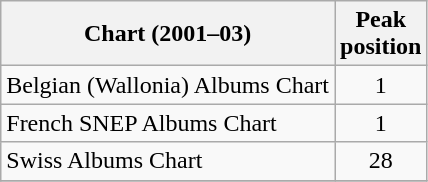<table class="wikitable sortable">
<tr>
<th>Chart (2001–03)</th>
<th>Peak<br>position</th>
</tr>
<tr>
<td>Belgian (Wallonia) Albums Chart</td>
<td align="center">1</td>
</tr>
<tr>
<td>French SNEP Albums Chart</td>
<td align="center">1</td>
</tr>
<tr>
<td>Swiss Albums Chart</td>
<td align="center">28</td>
</tr>
<tr>
</tr>
</table>
